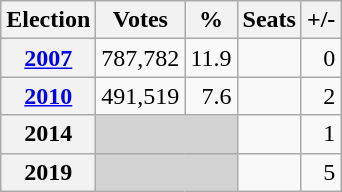<table class="wikitable" style="text-align:right;">
<tr>
<th>Election</th>
<th>Votes</th>
<th>%</th>
<th>Seats</th>
<th>+/-</th>
</tr>
<tr>
<th><a href='#'>2007</a></th>
<td>787,782</td>
<td>11.9</td>
<td></td>
<td> 0</td>
</tr>
<tr>
<th><a href='#'>2010</a></th>
<td>491,519</td>
<td>7.6</td>
<td></td>
<td> 2</td>
</tr>
<tr>
<th>2014</th>
<td colspan=2 bgcolor="lightgrey"></td>
<td></td>
<td> 1</td>
</tr>
<tr>
<th>2019</th>
<td colspan=2 bgcolor="lightgrey"></td>
<td></td>
<td> 5</td>
</tr>
</table>
